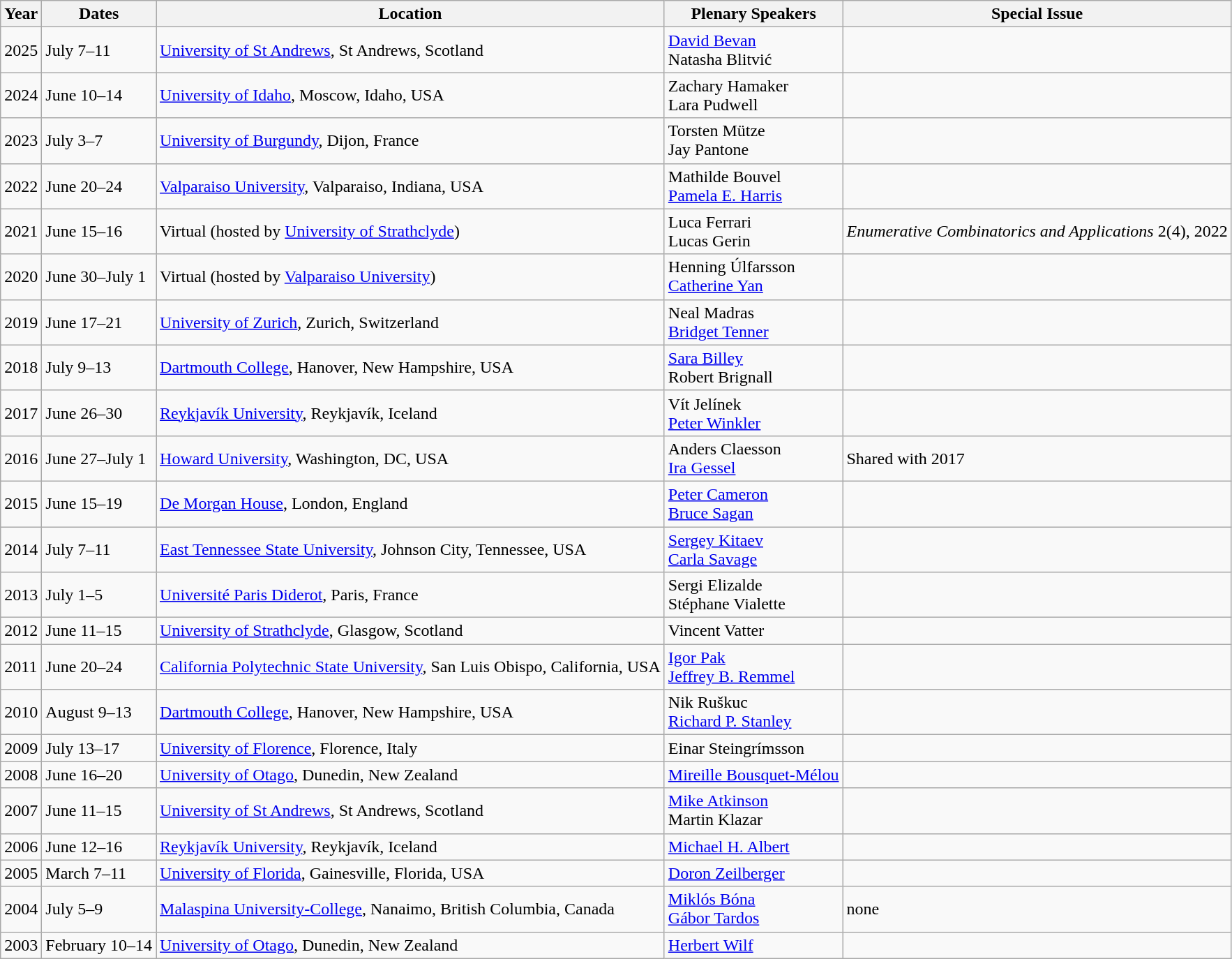<table class="wikitable sortable">
<tr>
<th>Year</th>
<th>Dates</th>
<th>Location</th>
<th>Plenary Speakers</th>
<th>Special Issue</th>
</tr>
<tr>
<td>2025</td>
<td>July 7–11</td>
<td><a href='#'>University of St Andrews</a>, St Andrews, Scotland</td>
<td><a href='#'> David Bevan</a> <br> Natasha Blitvić</td>
<td></td>
</tr>
<tr>
<td>2024</td>
<td>June 10–14</td>
<td><a href='#'>University of Idaho</a>, Moscow, Idaho, USA</td>
<td>Zachary Hamaker <br> Lara Pudwell</td>
<td></td>
</tr>
<tr>
<td>2023</td>
<td>July 3–7</td>
<td><a href='#'>University of Burgundy</a>, Dijon, France</td>
<td>Torsten Mütze <br> Jay Pantone</td>
<td></td>
</tr>
<tr>
<td>2022</td>
<td>June 20–24</td>
<td><a href='#'>Valparaiso University</a>, Valparaiso, Indiana, USA</td>
<td>Mathilde Bouvel <br> <a href='#'>Pamela E. Harris</a></td>
<td></td>
</tr>
<tr>
<td>2021</td>
<td>June 15–16</td>
<td>Virtual (hosted by <a href='#'>University of Strathclyde</a>)</td>
<td>Luca Ferrari <br> Lucas Gerin</td>
<td><em>Enumerative Combinatorics and Applications</em> 2(4), 2022</td>
</tr>
<tr>
<td>2020</td>
<td>June 30–July 1</td>
<td>Virtual (hosted by <a href='#'>Valparaiso University</a>)</td>
<td>Henning Úlfarsson <br> <a href='#'>Catherine Yan</a></td>
<td></td>
</tr>
<tr>
<td>2019</td>
<td>June 17–21</td>
<td><a href='#'>University of Zurich</a>, Zurich, Switzerland</td>
<td>Neal Madras <br> <a href='#'>Bridget Tenner</a></td>
<td></td>
</tr>
<tr>
<td>2018</td>
<td>July 9–13</td>
<td><a href='#'>Dartmouth College</a>, Hanover, New Hampshire, USA</td>
<td><a href='#'>Sara Billey</a> <br> Robert Brignall</td>
<td></td>
</tr>
<tr>
<td>2017</td>
<td>June 26–30</td>
<td><a href='#'>Reykjavík University</a>, Reykjavík, Iceland</td>
<td>Vít Jelínek <br> <a href='#'>Peter Winkler</a></td>
<td></td>
</tr>
<tr>
<td>2016</td>
<td>June 27–July 1</td>
<td><a href='#'>Howard University</a>, Washington, DC, USA</td>
<td>Anders Claesson <br> <a href='#'>Ira Gessel</a></td>
<td>Shared with 2017</td>
</tr>
<tr>
<td>2015</td>
<td>June 15–19</td>
<td><a href='#'>De Morgan House</a>, London, England</td>
<td><a href='#'> Peter Cameron</a> <br> <a href='#'>Bruce Sagan</a></td>
<td></td>
</tr>
<tr>
<td>2014</td>
<td>July 7–11</td>
<td><a href='#'>East Tennessee State University</a>, Johnson City, Tennessee, USA</td>
<td><a href='#'>Sergey Kitaev</a> <br> <a href='#'>Carla Savage</a></td>
<td></td>
</tr>
<tr>
<td>2013</td>
<td>July 1–5</td>
<td><a href='#'>Université Paris Diderot</a>, Paris, France</td>
<td>Sergi Elizalde <br> Stéphane Vialette</td>
<td></td>
</tr>
<tr>
<td>2012</td>
<td>June 11–15</td>
<td><a href='#'>University of Strathclyde</a>, Glasgow, Scotland</td>
<td>Vincent Vatter</td>
<td></td>
</tr>
<tr>
<td>2011</td>
<td>June 20–24</td>
<td><a href='#'>California Polytechnic State University</a>, San Luis Obispo, California, USA</td>
<td><a href='#'>Igor Pak</a> <br> <a href='#'>Jeffrey B. Remmel</a></td>
<td></td>
</tr>
<tr>
<td>2010</td>
<td>August 9–13</td>
<td><a href='#'>Dartmouth College</a>, Hanover, New Hampshire, USA</td>
<td>Nik Ruškuc <br> <a href='#'>Richard P. Stanley</a></td>
<td></td>
</tr>
<tr>
<td>2009</td>
<td>July 13–17</td>
<td><a href='#'>University of Florence</a>, Florence, Italy</td>
<td>Einar Steingrímsson</td>
<td></td>
</tr>
<tr>
<td>2008</td>
<td>June 16–20</td>
<td><a href='#'>University of Otago</a>, Dunedin, New Zealand</td>
<td><a href='#'>Mireille Bousquet-Mélou</a></td>
<td></td>
</tr>
<tr>
<td>2007</td>
<td>June 11–15</td>
<td><a href='#'>University of St Andrews</a>, St Andrews, Scotland</td>
<td><a href='#'> Mike Atkinson</a> <br> Martin Klazar</td>
<td></td>
</tr>
<tr>
<td>2006</td>
<td>June 12–16</td>
<td><a href='#'>Reykjavík University</a>, Reykjavík, Iceland</td>
<td><a href='#'>Michael H. Albert</a></td>
<td></td>
</tr>
<tr>
<td>2005</td>
<td>March 7–11</td>
<td><a href='#'>University of Florida</a>, Gainesville, Florida, USA</td>
<td><a href='#'>Doron Zeilberger</a></td>
<td></td>
</tr>
<tr>
<td>2004</td>
<td>July 5–9</td>
<td><a href='#'>Malaspina University-College</a>, Nanaimo, British Columbia, Canada</td>
<td><a href='#'>Miklós Bóna</a> <br> <a href='#'>Gábor Tardos</a></td>
<td>none</td>
</tr>
<tr>
<td>2003</td>
<td>February 10–14</td>
<td><a href='#'>University of Otago</a>, Dunedin, New Zealand</td>
<td><a href='#'>Herbert Wilf</a></td>
<td></td>
</tr>
</table>
